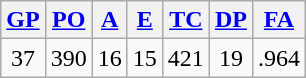<table class="wikitable">
<tr>
<th><a href='#'>GP</a></th>
<th><a href='#'>PO</a></th>
<th><a href='#'>A</a></th>
<th><a href='#'>E</a></th>
<th><a href='#'>TC</a></th>
<th><a href='#'>DP</a></th>
<th><a href='#'>FA</a></th>
</tr>
<tr align=center>
<td>37</td>
<td>390</td>
<td>16</td>
<td>15</td>
<td>421</td>
<td>19</td>
<td>.964</td>
</tr>
</table>
